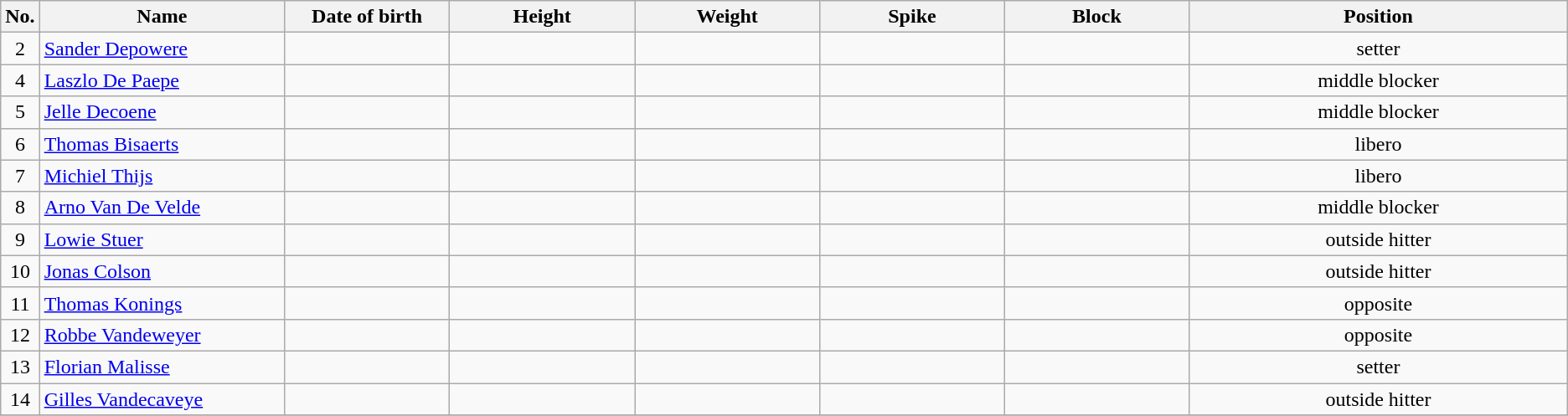<table class="wikitable sortable" style="font-size:100%; text-align:center;">
<tr>
<th>No.</th>
<th style="width:12em">Name</th>
<th style="width:8em">Date of birth</th>
<th style="width:9em">Height</th>
<th style="width:9em">Weight</th>
<th style="width:9em">Spike</th>
<th style="width:9em">Block</th>
<th style="width:19em">Position</th>
</tr>
<tr>
<td>2</td>
<td align=left><a href='#'>Sander Depowere</a></td>
<td align=right></td>
<td></td>
<td></td>
<td></td>
<td></td>
<td>setter</td>
</tr>
<tr>
<td>4</td>
<td align=left><a href='#'>Laszlo De Paepe</a></td>
<td align=right></td>
<td></td>
<td></td>
<td></td>
<td></td>
<td>middle blocker</td>
</tr>
<tr>
<td>5</td>
<td align=left><a href='#'>Jelle Decoene</a></td>
<td align=right></td>
<td></td>
<td></td>
<td></td>
<td></td>
<td>middle blocker</td>
</tr>
<tr>
<td>6</td>
<td align=left><a href='#'>Thomas Bisaerts</a></td>
<td align=right></td>
<td></td>
<td></td>
<td></td>
<td></td>
<td>libero</td>
</tr>
<tr>
<td>7</td>
<td align=left><a href='#'>Michiel Thijs</a></td>
<td align=right></td>
<td></td>
<td></td>
<td></td>
<td></td>
<td>libero</td>
</tr>
<tr>
<td>8</td>
<td align=left><a href='#'>Arno Van De Velde</a></td>
<td align=right></td>
<td></td>
<td></td>
<td></td>
<td></td>
<td>middle blocker</td>
</tr>
<tr>
<td>9</td>
<td align=left><a href='#'>Lowie Stuer</a></td>
<td align=right></td>
<td></td>
<td></td>
<td></td>
<td></td>
<td>outside hitter</td>
</tr>
<tr>
<td>10</td>
<td align=left><a href='#'>Jonas Colson</a></td>
<td align=right></td>
<td></td>
<td></td>
<td></td>
<td></td>
<td>outside hitter</td>
</tr>
<tr>
<td>11</td>
<td align=left><a href='#'>Thomas Konings</a></td>
<td align=right></td>
<td></td>
<td></td>
<td></td>
<td></td>
<td>opposite</td>
</tr>
<tr>
<td>12</td>
<td align=left><a href='#'>Robbe Vandeweyer</a></td>
<td align=right></td>
<td></td>
<td></td>
<td></td>
<td></td>
<td>opposite</td>
</tr>
<tr>
<td>13</td>
<td align=left><a href='#'>Florian Malisse</a></td>
<td align=right></td>
<td></td>
<td></td>
<td></td>
<td></td>
<td>setter</td>
</tr>
<tr>
<td>14</td>
<td align=left><a href='#'>Gilles Vandecaveye</a></td>
<td align=right></td>
<td></td>
<td></td>
<td></td>
<td></td>
<td>outside hitter</td>
</tr>
<tr>
</tr>
</table>
